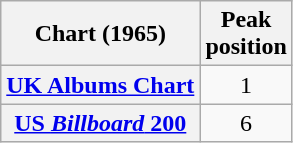<table class="wikitable sortable plainrowheaders" style="text-align:left;">
<tr>
<th scope="col">Chart (1965)</th>
<th scope="col">Peak<br>position</th>
</tr>
<tr>
<th scope="row"><a href='#'>UK Albums Chart</a></th>
<td style="text-align:center;">1</td>
</tr>
<tr>
<th scope="row"><a href='#'>US <em>Billboard</em> 200</a></th>
<td style="text-align:center;">6</td>
</tr>
</table>
